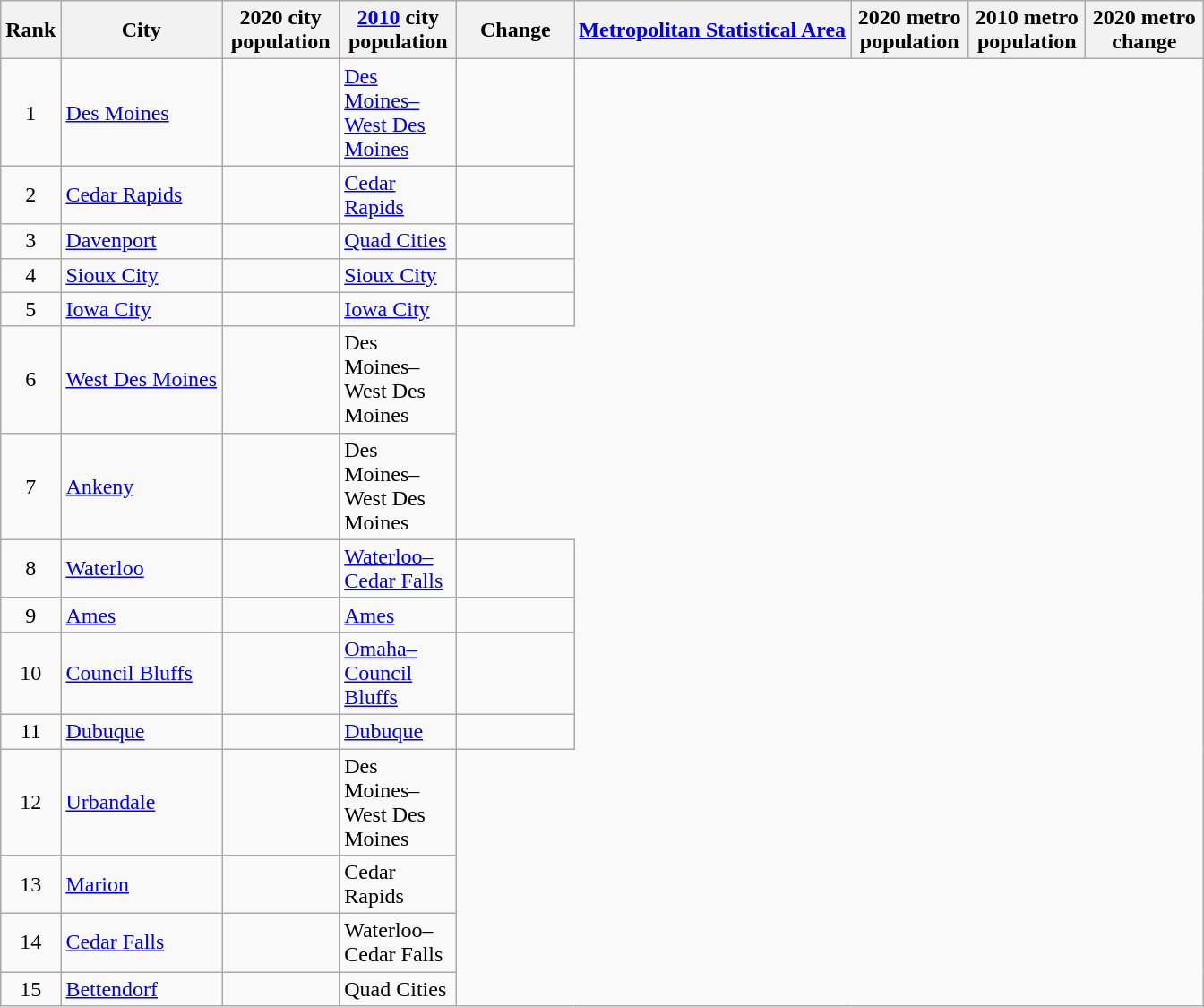<table class="wikitable sortable">
<tr>
<th scope="col">Rank</th>
<th scope="col" class="unsortable">City</th>
<th scope="col" style="width: 5em;">2020 city population</th>
<th scope="col" style="width: 5em;"><a href='#'>2010</a> city population</th>
<th scope="col" style="width: 5em;">Change</th>
<th scope="col" class="unsortable"><a href='#'>Metropolitan Statistical Area</a></th>
<th scope="col" style="width: 5em;">2020 metro population</th>
<th scope="col" style="width: 5em;">2010 metro population</th>
<th scope="col" style="width: 5em;">2020 metro change</th>
</tr>
<tr align=right>
<td align=center>1</td>
<td align=left><a href='#'>Des Moines</a></td>
<td></td>
<td align=left><a href='#'>Des Moines–West Des Moines</a></td>
<td></td>
</tr>
<tr align=right>
<td align=center>2</td>
<td align=left><a href='#'>Cedar Rapids</a></td>
<td></td>
<td align=left><a href='#'>Cedar Rapids</a></td>
<td></td>
</tr>
<tr align=right>
<td align=center>3</td>
<td align=left><a href='#'>Davenport</a></td>
<td></td>
<td align=left><a href='#'>Quad Cities</a></td>
<td></td>
</tr>
<tr align=right>
<td align=center>4</td>
<td align=left><a href='#'>Sioux City</a></td>
<td></td>
<td align=left><a href='#'>Sioux City</a></td>
<td></td>
</tr>
<tr align=right>
<td align=center>5</td>
<td align=left><a href='#'>Iowa City</a></td>
<td></td>
<td align=left><a href='#'>Iowa City</a></td>
<td></td>
</tr>
<tr align=right>
<td align=center>6</td>
<td align=left><a href='#'>West Des Moines</a></td>
<td></td>
<td align=left>Des Moines–West Des Moines</td>
</tr>
<tr align=right>
<td align=center>7</td>
<td align=left><a href='#'>Ankeny</a></td>
<td></td>
<td align=left>Des Moines–West Des Moines</td>
</tr>
<tr align=right>
<td align=center>8</td>
<td align=left><a href='#'>Waterloo</a></td>
<td></td>
<td align=left><a href='#'>Waterloo–Cedar Falls</a></td>
<td></td>
</tr>
<tr align=right>
<td align=center>9</td>
<td align=left><a href='#'>Ames</a></td>
<td></td>
<td align=left><a href='#'>Ames</a></td>
<td></td>
</tr>
<tr align=right>
<td align=center>10</td>
<td align=left><a href='#'>Council Bluffs</a></td>
<td></td>
<td align=left><a href='#'>Omaha–Council Bluffs</a></td>
<td></td>
</tr>
<tr align=right>
<td align=center>11</td>
<td align=left><a href='#'>Dubuque</a></td>
<td></td>
<td align=left><a href='#'>Dubuque</a></td>
<td></td>
</tr>
<tr align=right>
<td align=center>12</td>
<td align=left><a href='#'>Urbandale</a></td>
<td></td>
<td align=left>Des Moines–West Des Moines</td>
</tr>
<tr align=right>
<td align=center>13</td>
<td align=left><a href='#'>Marion</a></td>
<td></td>
<td align=left>Cedar Rapids</td>
</tr>
<tr align=right>
<td align=center>14</td>
<td align=left><a href='#'>Cedar Falls</a></td>
<td></td>
<td align=left>Waterloo–Cedar Falls</td>
</tr>
<tr align=right>
<td align=center>15</td>
<td align=left><a href='#'>Bettendorf</a></td>
<td></td>
<td align=left>Quad Cities</td>
</tr>
</table>
